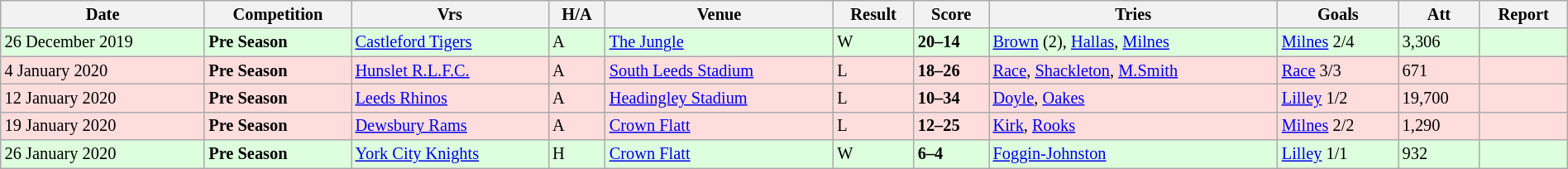<table class="wikitable"  style="font-size:85%; width:100%;">
<tr>
<th>Date</th>
<th>Competition</th>
<th>Vrs</th>
<th>H/A</th>
<th>Venue</th>
<th>Result</th>
<th>Score</th>
<th>Tries</th>
<th>Goals</th>
<th>Att</th>
<th>Report</th>
</tr>
<tr style="background:#ddffdd;" width=20 | >
<td>26 December 2019</td>
<td><strong>Pre Season</strong></td>
<td><a href='#'>Castleford Tigers</a></td>
<td>A</td>
<td><a href='#'>The Jungle</a></td>
<td>W</td>
<td><strong>20–14</strong></td>
<td><a href='#'>Brown</a> (2), <a href='#'>Hallas</a>, <a href='#'>Milnes</a></td>
<td><a href='#'>Milnes</a> 2/4</td>
<td>3,306</td>
<td></td>
</tr>
<tr style="background:#ffdddd;" width=20 | >
<td>4 January 2020</td>
<td><strong>Pre Season</strong></td>
<td><a href='#'>Hunslet R.L.F.C.</a></td>
<td>A</td>
<td><a href='#'>South Leeds Stadium</a></td>
<td>L</td>
<td><strong>18–26</strong></td>
<td><a href='#'>Race</a>, <a href='#'>Shackleton</a>, <a href='#'>M.Smith</a></td>
<td><a href='#'>Race</a> 3/3</td>
<td>671</td>
<td></td>
</tr>
<tr style="background:#ffdddd;" width=20 | >
<td>12 January 2020</td>
<td><strong>Pre Season</strong></td>
<td><a href='#'>Leeds Rhinos</a></td>
<td>A</td>
<td><a href='#'>Headingley Stadium</a></td>
<td>L</td>
<td><strong>10–34</strong></td>
<td><a href='#'>Doyle</a>, <a href='#'>Oakes</a></td>
<td><a href='#'>Lilley</a> 1/2</td>
<td>19,700</td>
<td></td>
</tr>
<tr style="background:#ffdddd;" width=20 | >
<td>19 January 2020</td>
<td><strong>Pre Season</strong></td>
<td><a href='#'>Dewsbury Rams</a></td>
<td>A</td>
<td><a href='#'>Crown Flatt</a></td>
<td>L</td>
<td><strong>12–25</strong></td>
<td><a href='#'>Kirk</a>, <a href='#'>Rooks</a></td>
<td><a href='#'>Milnes</a> 2/2</td>
<td>1,290</td>
<td></td>
</tr>
<tr style="background:#ddffdd;" width=20 | >
<td>26 January 2020</td>
<td><strong>Pre Season</strong></td>
<td><a href='#'>York City Knights</a></td>
<td>H</td>
<td><a href='#'>Crown Flatt</a></td>
<td>W</td>
<td><strong>6–4</strong></td>
<td><a href='#'>Foggin-Johnston</a></td>
<td><a href='#'>Lilley</a> 1/1</td>
<td>932</td>
<td></td>
</tr>
</table>
